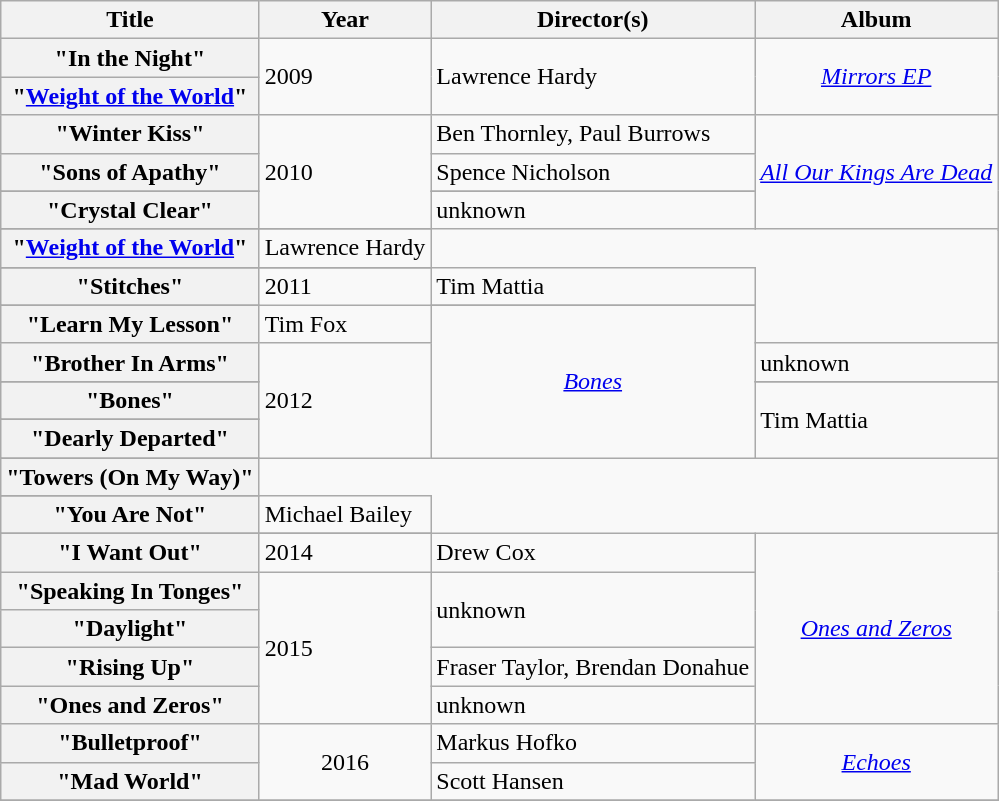<table class="wikitable plainrowheaders">
<tr>
<th>Title</th>
<th>Year</th>
<th>Director(s)</th>
<th>Album</th>
</tr>
<tr>
<th scope="row">"In the Night"</th>
<td rowspan="2">2009</td>
<td rowspan="2">Lawrence Hardy</td>
<td style="text-align:center;" rowspan="2"><em><a href='#'>Mirrors EP</a></em></td>
</tr>
<tr>
<th scope="row">"<a href='#'>Weight of the World</a>"</th>
</tr>
<tr>
<th scope="row">"Winter Kiss"</th>
<td rowspan="4">2010</td>
<td>Ben Thornley, Paul Burrows</td>
<td style="text-align:center;" rowspan="5"><em><a href='#'>All Our Kings Are Dead</a></em></td>
</tr>
<tr>
<th scope="row">"Sons of Apathy"</th>
<td>Spence Nicholson</td>
</tr>
<tr rowspan="2"| >
</tr>
<tr>
<th scope="row">"Crystal Clear"</th>
<td>unknown</td>
</tr>
<tr rowspan="2"| >
</tr>
<tr>
<th scope="row">"<a href='#'>Weight of the World</a>"</th>
<td>Lawrence Hardy</td>
</tr>
<tr rowspan="2"| >
</tr>
<tr>
<th scope="row">"Stitches"</th>
<td rowspan="2">2011</td>
<td>Tim Mattia</td>
</tr>
<tr rowspan="2"| >
</tr>
<tr>
<th scope="row">"Learn My Lesson"</th>
<td>Tim Fox</td>
<td style="text-align:center;" rowspan="6"><em><a href='#'>Bones</a></em></td>
</tr>
<tr>
<th scope="row">"Brother In Arms"</th>
<td rowspan="5">2012</td>
<td>unknown</td>
</tr>
<tr rowspan="5"|>
</tr>
<tr>
<th scope="row">"Bones"</th>
<td rowspan="3">Tim Mattia</td>
</tr>
<tr rowspan="5"|>
</tr>
<tr>
<th scope="row">"Dearly Departed"</th>
</tr>
<tr rowspan="5"|>
</tr>
<tr>
<th scope="row">"Towers (On My Way)"</th>
</tr>
<tr rowspan="5"|>
</tr>
<tr>
<th scope="row">"You Are Not"</th>
<td>Michael Bailey</td>
</tr>
<tr rowspan="5"|>
</tr>
<tr>
<th scope="row">"I Want Out"</th>
<td>2014</td>
<td>Drew Cox</td>
<td style="text-align:center;" rowspan="5"><em><a href='#'>Ones and Zeros</a></em></td>
</tr>
<tr>
<th scope="row">"Speaking In Tonges"</th>
<td rowspan="4">2015</td>
<td rowspan="2">unknown</td>
</tr>
<tr>
<th scope="row">"Daylight"</th>
</tr>
<tr>
<th scope="row">"Rising Up"</th>
<td>Fraser Taylor, Brendan Donahue</td>
</tr>
<tr>
<th scope="row">"Ones and Zeros"</th>
<td>unknown</td>
</tr>
<tr>
<th scope="row">"Bulletproof"</th>
<td style="text-align:center;" rowspan="2">2016</td>
<td>Markus Hofko</td>
<td style="text-align:center;" rowspan="2"><em><a href='#'>Echoes</a></em></td>
</tr>
<tr>
<th scope="row">"Mad World"</th>
<td>Scott Hansen</td>
</tr>
<tr>
</tr>
</table>
